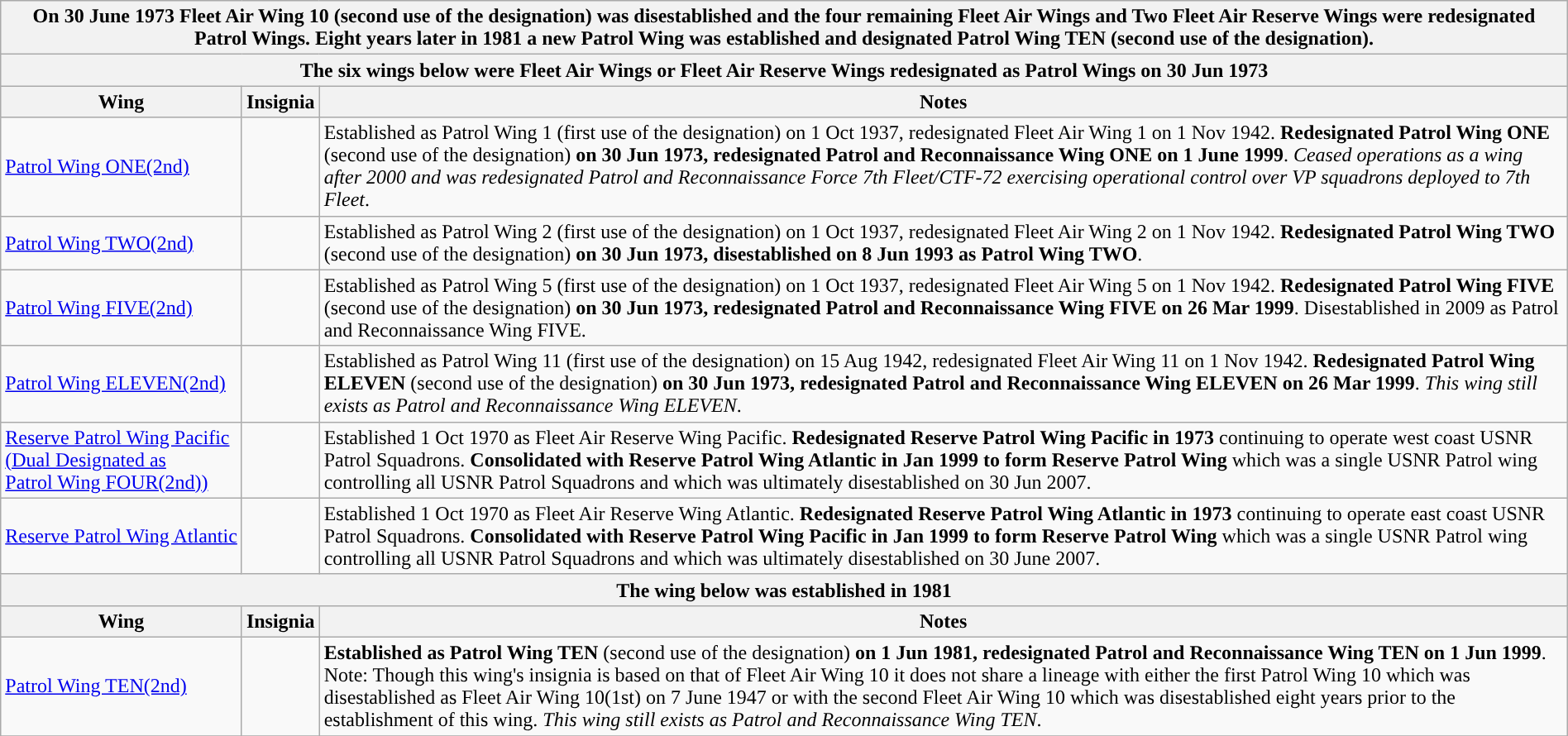<table class="wikitable" width=100% style="text-align: center">
<tr>
<th colspan=3>On 30 June 1973 Fleet Air Wing 10 (second use of the designation) was disestablished and the four remaining Fleet Air Wings and Two Fleet Air Reserve Wings were redesignated Patrol Wings. Eight years later in 1981 a new Patrol Wing was established and designated Patrol Wing TEN (second use of the designation).</th>
</tr>
<tr>
<th colspan=3>The six wings below were Fleet Air Wings or Fleet Air Reserve Wings redesignated as Patrol Wings on 30 Jun 1973</th>
</tr>
<tr>
<th colspan=1>Wing</th>
<th>Insignia</th>
<th>Notes</th>
</tr>
<tr>
<td align=left style="white-space: nowrap;"><a href='#'>Patrol  Wing ONE(2nd)</a></td>
<td></td>
<td align=left>Established as Patrol Wing 1 (first use of the designation) on 1 Oct 1937, redesignated Fleet Air Wing 1 on 1 Nov 1942. <strong>Redesignated Patrol Wing ONE</strong> (second use of the designation) <strong>on 30 Jun 1973, redesignated Patrol and Reconnaissance Wing ONE on 1 June 1999</strong>. <em>Ceased operations as a wing after 2000 and was redesignated Patrol and Reconnaissance Force 7th Fleet/CTF-72 exercising operational control over VP squadrons deployed to 7th Fleet</em>.</td>
</tr>
<tr>
<td align=left><a href='#'>Patrol Wing TWO(2nd)</a></td>
<td></td>
<td align=left>Established as Patrol Wing 2 (first use of the designation) on 1 Oct 1937, redesignated Fleet Air Wing 2 on 1 Nov 1942. <strong>Redesignated Patrol Wing TWO</strong> (second use of the designation) <strong>on 30 Jun 1973, disestablished on 8 Jun 1993 as Patrol Wing TWO</strong>.</td>
</tr>
<tr>
<td align=left><a href='#'>Patrol Wing FIVE(2nd)</a></td>
<td></td>
<td align=left>Established as Patrol Wing 5 (first use of the designation) on 1 Oct 1937, redesignated Fleet Air Wing 5 on 1 Nov 1942. <strong>Redesignated Patrol Wing FIVE</strong> (second use of the designation) <strong>on 30 Jun 1973, redesignated Patrol and Reconnaissance Wing FIVE on 26 Mar 1999</strong>. Disestablished in 2009 as Patrol and Reconnaissance Wing FIVE.</td>
</tr>
<tr>
<td align=left><a href='#'>Patrol Wing ELEVEN(2nd)</a></td>
<td></td>
<td align=left>Established as Patrol Wing 11 (first use of the designation) on 15 Aug 1942, redesignated Fleet Air Wing 11 on 1 Nov 1942. <strong>Redesignated Patrol Wing ELEVEN</strong> (second use of the designation) <strong>on 30 Jun 1973, redesignated Patrol and Reconnaissance Wing ELEVEN on 26 Mar 1999</strong>. <em>This wing still exists as Patrol and Reconnaissance Wing ELEVEN</em>.</td>
</tr>
<tr>
<td align=left style="white-space: nowrap;"><a href='#'>Reserve Patrol Wing Pacific<br>(Dual Designated as<br>Patrol Wing FOUR(2nd))</a></td>
<td></td>
<td align=left>Established 1 Oct 1970 as Fleet Air Reserve Wing Pacific. <strong>Redesignated Reserve Patrol Wing Pacific in 1973</strong> continuing to operate west coast USNR Patrol Squadrons. <strong>Consolidated with Reserve Patrol Wing Atlantic in Jan 1999 to form Reserve Patrol Wing</strong> which was a single USNR Patrol wing controlling all USNR Patrol Squadrons and which was ultimately disestablished on 30 Jun 2007.</td>
</tr>
<tr>
<td align=left style="white-space: nowrap;"><a href='#'>Reserve Patrol Wing Atlantic</a></td>
<td></td>
<td align=left>Established 1 Oct 1970 as Fleet Air Reserve Wing Atlantic. <strong>Redesignated Reserve Patrol Wing Atlantic in 1973</strong> continuing to operate east coast USNR Patrol Squadrons. <strong>Consolidated with Reserve Patrol Wing Pacific in Jan 1999 to form Reserve Patrol Wing</strong> which was a single USNR Patrol wing controlling all USNR Patrol Squadrons and which was ultimately disestablished on 30 June 2007.</td>
</tr>
<tr>
<th colspan=3>The wing below was established in 1981</th>
</tr>
<tr>
<th colspan=1>Wing</th>
<th>Insignia</th>
<th>Notes</th>
</tr>
<tr>
<td align=left><a href='#'>Patrol Wing TEN(2nd)</a></td>
<td></td>
<td align=left><strong>Established as Patrol Wing TEN</strong> (second use of the designation) <strong>on 1 Jun 1981, redesignated Patrol and Reconnaissance Wing TEN on 1 Jun 1999</strong>. Note: Though this wing's insignia is based on that of Fleet Air Wing 10 it does not share a lineage with either the first Patrol Wing 10 which was disestablished as Fleet Air Wing 10(1st) on 7 June 1947 or with the second Fleet Air Wing 10 which was disestablished eight years prior to the establishment of this wing. <em>This wing still exists as Patrol and Reconnaissance Wing TEN</em>.</td>
</tr>
<tr>
</tr>
</table>
